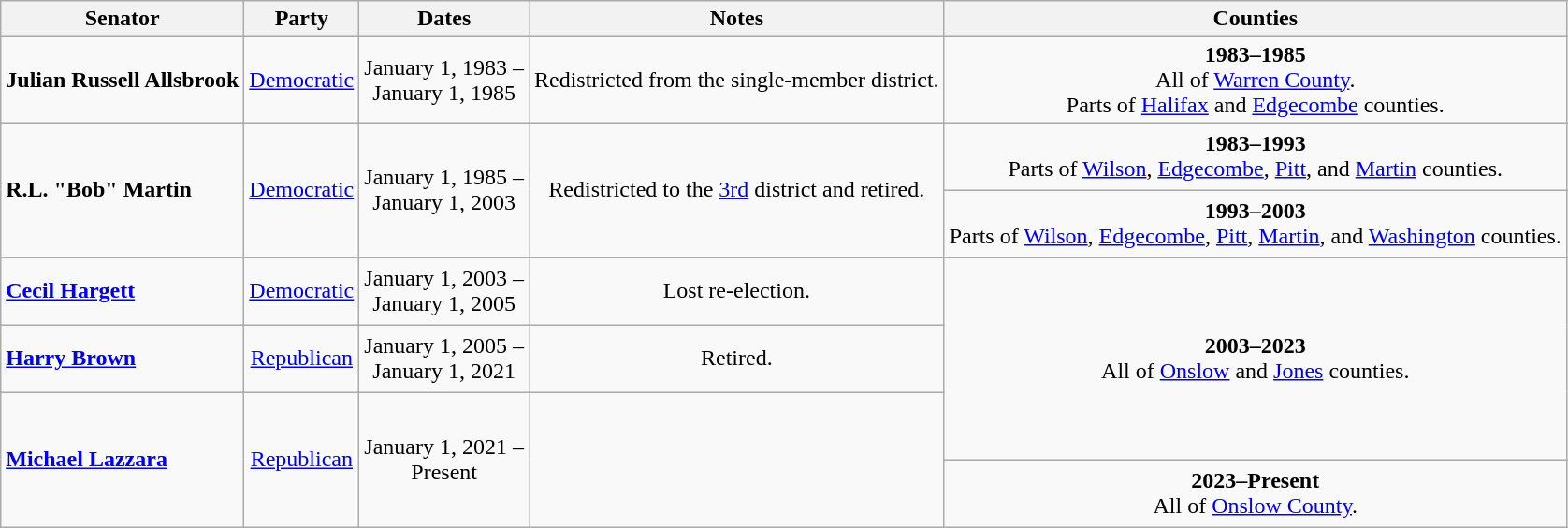<table class=wikitable style="text-align:center">
<tr>
<th>Senator</th>
<th>Party</th>
<th>Dates</th>
<th>Notes</th>
<th>Counties</th>
</tr>
<tr style="height:3em">
<td align=left><strong>Julian Russell Allsbrook</strong></td>
<td><a href='#'>Democratic</a></td>
<td nowrap>January 1, 1983 – <br> January 1, 1985</td>
<td>Redistricted from the single-member district.</td>
<td><strong>1983–1985</strong> <br> All of <a href='#'>Warren County</a>. <br> Parts of <a href='#'>Halifax</a> and <a href='#'>Edgecombe</a> counties.</td>
</tr>
<tr style="height:3em">
<td rowspan=2 align=left><strong>R.L. "Bob" Martin</strong></td>
<td rowspan=2 ><a href='#'>Democratic</a></td>
<td rowspan=2 nowrap>January 1, 1985 – <br> January 1, 2003</td>
<td rowspan=2>Redistricted to the <a href='#'>3rd</a> district and retired.</td>
<td><strong>1983–1993</strong> <br> Parts of <a href='#'>Wilson</a>, <a href='#'>Edgecombe</a>, <a href='#'>Pitt</a>, and <a href='#'>Martin</a> counties.</td>
</tr>
<tr style="height:3em">
<td><strong>1993–2003</strong><br> Parts of <a href='#'>Wilson</a>, <a href='#'>Edgecombe</a>, <a href='#'>Pitt</a>, <a href='#'>Martin</a>, and <a href='#'>Washington</a> counties.</td>
</tr>
<tr style="height:3em">
<td align=left><strong><a href='#'>Cecil Hargett</a></strong></td>
<td><a href='#'>Democratic</a></td>
<td nowrap>January 1, 2003 –<br>January 1, 2005</td>
<td>Lost re-election.</td>
<td rowspan=3><strong>2003–2023</strong> <br> All of <a href='#'>Onslow</a> and <a href='#'>Jones</a> counties.</td>
</tr>
<tr style="height:3em">
<td align=left><strong><a href='#'>Harry Brown</a></strong></td>
<td><a href='#'>Republican</a></td>
<td nowrap>January 1, 2005 – <br> January 1, 2021</td>
<td>Retired.</td>
</tr>
<tr style="height:3em">
<td rowspan=2 align=left><strong><a href='#'>Michael Lazzara</a></strong></td>
<td rowspan=2 ><a href='#'>Republican</a></td>
<td rowspan=2 nowrap>January 1, 2021 –<br> Present</td>
<td rowspan=2></td>
</tr>
<tr style="height:3em">
<td><strong>2023–Present</strong> <br> All of <a href='#'>Onslow County</a>.</td>
</tr>
</table>
